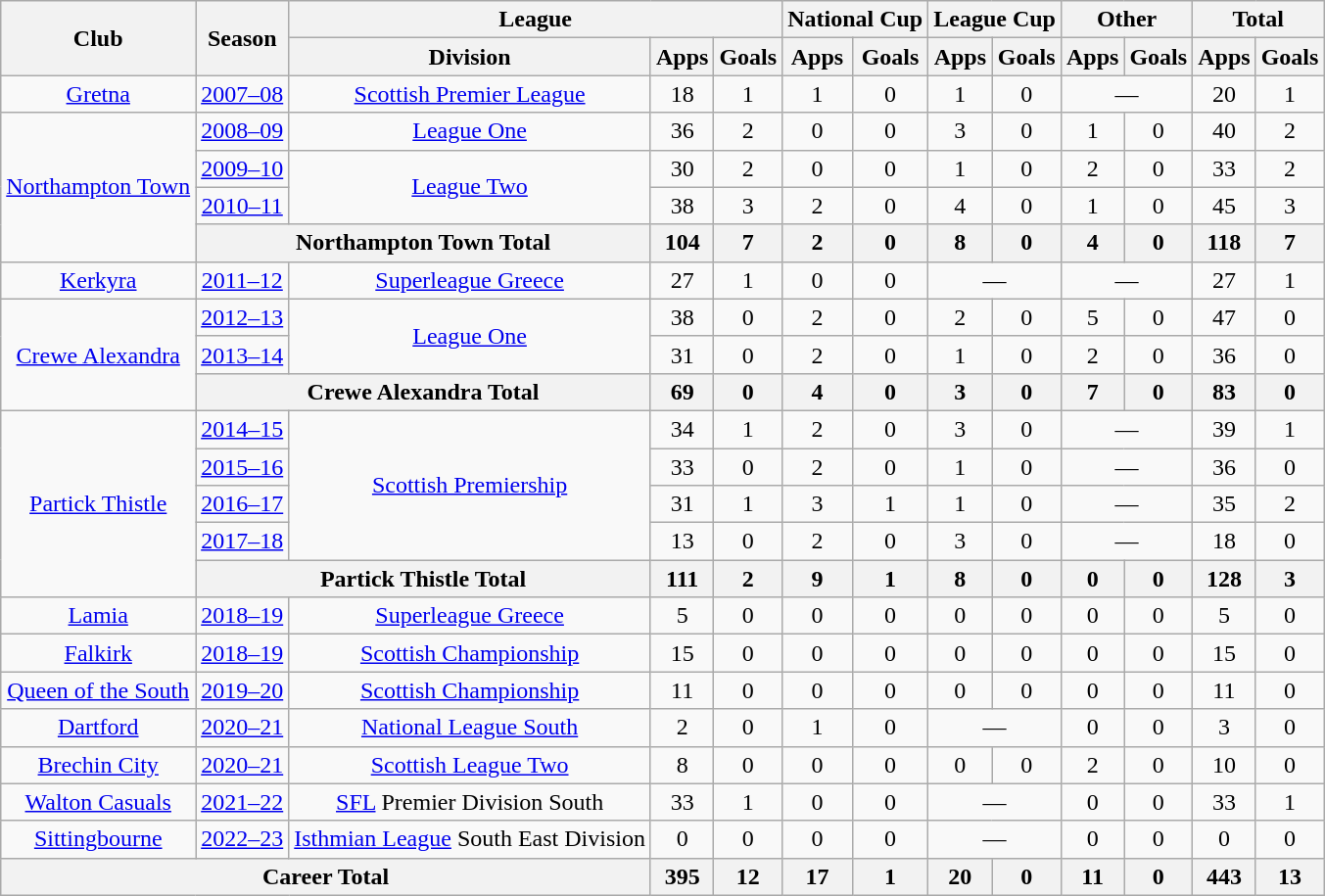<table class="wikitable" style="text-align:center">
<tr>
<th rowspan="2">Club</th>
<th rowspan="2">Season</th>
<th colspan="3">League</th>
<th colspan="2">National Cup</th>
<th colspan="2">League Cup</th>
<th colspan="2">Other</th>
<th colspan="2">Total</th>
</tr>
<tr>
<th>Division</th>
<th>Apps</th>
<th>Goals</th>
<th>Apps</th>
<th>Goals</th>
<th>Apps</th>
<th>Goals</th>
<th>Apps</th>
<th>Goals</th>
<th>Apps</th>
<th>Goals</th>
</tr>
<tr>
<td><a href='#'>Gretna</a></td>
<td><a href='#'>2007–08</a></td>
<td><a href='#'>Scottish Premier League</a></td>
<td>18</td>
<td>1</td>
<td>1</td>
<td>0</td>
<td>1</td>
<td>0</td>
<td colspan="2">—</td>
<td>20</td>
<td>1</td>
</tr>
<tr>
<td rowspan="4"><a href='#'>Northampton Town</a></td>
<td><a href='#'>2008–09</a></td>
<td><a href='#'>League One</a></td>
<td>36</td>
<td>2</td>
<td>0</td>
<td>0</td>
<td>3</td>
<td>0</td>
<td>1</td>
<td>0</td>
<td>40</td>
<td>2</td>
</tr>
<tr>
<td><a href='#'>2009–10</a></td>
<td rowspan="2"><a href='#'>League Two</a></td>
<td>30</td>
<td>2</td>
<td>0</td>
<td>0</td>
<td>1</td>
<td>0</td>
<td>2</td>
<td>0</td>
<td>33</td>
<td>2</td>
</tr>
<tr>
<td><a href='#'>2010–11</a></td>
<td>38</td>
<td>3</td>
<td>2</td>
<td>0</td>
<td>4</td>
<td>0</td>
<td>1</td>
<td>0</td>
<td>45</td>
<td>3</td>
</tr>
<tr>
<th colspan="2">Northampton Town Total</th>
<th>104</th>
<th>7</th>
<th>2</th>
<th>0</th>
<th>8</th>
<th>0</th>
<th>4</th>
<th>0</th>
<th>118</th>
<th>7</th>
</tr>
<tr>
<td><a href='#'>Kerkyra</a></td>
<td><a href='#'>2011–12</a></td>
<td><a href='#'>Superleague Greece</a></td>
<td>27</td>
<td>1</td>
<td>0</td>
<td>0</td>
<td colspan="2">—</td>
<td colspan="2">—</td>
<td>27</td>
<td>1</td>
</tr>
<tr>
<td rowspan="3"><a href='#'>Crewe Alexandra</a></td>
<td><a href='#'>2012–13</a></td>
<td rowspan="2"><a href='#'>League One</a></td>
<td>38</td>
<td>0</td>
<td>2</td>
<td>0</td>
<td>2</td>
<td>0</td>
<td>5</td>
<td>0</td>
<td>47</td>
<td>0</td>
</tr>
<tr>
<td><a href='#'>2013–14</a></td>
<td>31</td>
<td>0</td>
<td>2</td>
<td>0</td>
<td>1</td>
<td>0</td>
<td>2</td>
<td>0</td>
<td>36</td>
<td>0</td>
</tr>
<tr>
<th colspan="2">Crewe Alexandra Total</th>
<th>69</th>
<th>0</th>
<th>4</th>
<th>0</th>
<th>3</th>
<th>0</th>
<th>7</th>
<th>0</th>
<th>83</th>
<th>0</th>
</tr>
<tr>
<td rowspan="5"><a href='#'>Partick Thistle</a></td>
<td><a href='#'>2014–15</a></td>
<td rowspan="4"><a href='#'>Scottish Premiership</a></td>
<td>34</td>
<td>1</td>
<td>2</td>
<td>0</td>
<td>3</td>
<td>0</td>
<td colspan="2">—</td>
<td>39</td>
<td>1</td>
</tr>
<tr>
<td><a href='#'>2015–16</a></td>
<td>33</td>
<td>0</td>
<td>2</td>
<td>0</td>
<td>1</td>
<td>0</td>
<td colspan="2">—</td>
<td>36</td>
<td>0</td>
</tr>
<tr>
<td><a href='#'>2016–17</a></td>
<td>31</td>
<td>1</td>
<td>3</td>
<td>1</td>
<td>1</td>
<td>0</td>
<td colspan="2">—</td>
<td>35</td>
<td>2</td>
</tr>
<tr>
<td><a href='#'>2017–18</a></td>
<td>13</td>
<td>0</td>
<td>2</td>
<td>0</td>
<td>3</td>
<td>0</td>
<td colspan="2">—</td>
<td>18</td>
<td>0</td>
</tr>
<tr>
<th colspan="2">Partick Thistle Total</th>
<th>111</th>
<th>2</th>
<th>9</th>
<th>1</th>
<th>8</th>
<th>0</th>
<th>0</th>
<th>0</th>
<th>128</th>
<th>3</th>
</tr>
<tr>
<td><a href='#'>Lamia</a></td>
<td><a href='#'>2018–19</a></td>
<td><a href='#'>Superleague Greece</a></td>
<td>5</td>
<td>0</td>
<td>0</td>
<td>0</td>
<td>0</td>
<td>0</td>
<td>0</td>
<td>0</td>
<td>5</td>
<td>0</td>
</tr>
<tr>
<td><a href='#'>Falkirk</a></td>
<td><a href='#'>2018–19</a></td>
<td><a href='#'>Scottish Championship</a></td>
<td>15</td>
<td>0</td>
<td>0</td>
<td>0</td>
<td>0</td>
<td>0</td>
<td>0</td>
<td>0</td>
<td>15</td>
<td>0</td>
</tr>
<tr>
<td><a href='#'>Queen of the South</a></td>
<td><a href='#'>2019–20</a></td>
<td><a href='#'>Scottish Championship</a></td>
<td>11</td>
<td>0</td>
<td>0</td>
<td>0</td>
<td>0</td>
<td>0</td>
<td>0</td>
<td>0</td>
<td>11</td>
<td>0</td>
</tr>
<tr>
<td><a href='#'>Dartford</a></td>
<td><a href='#'>2020–21</a></td>
<td><a href='#'>National League South</a></td>
<td>2</td>
<td>0</td>
<td>1</td>
<td>0</td>
<td colspan="2">—</td>
<td>0</td>
<td>0</td>
<td>3</td>
<td>0</td>
</tr>
<tr>
<td><a href='#'>Brechin City</a></td>
<td><a href='#'>2020–21</a></td>
<td><a href='#'>Scottish League Two</a></td>
<td>8</td>
<td>0</td>
<td>0</td>
<td>0</td>
<td>0</td>
<td>0</td>
<td>2</td>
<td>0</td>
<td>10</td>
<td>0</td>
</tr>
<tr>
<td><a href='#'>Walton Casuals</a></td>
<td><a href='#'>2021–22</a></td>
<td><a href='#'>SFL</a> Premier Division South</td>
<td>33</td>
<td>1</td>
<td>0</td>
<td>0</td>
<td colspan="2">—</td>
<td>0</td>
<td>0</td>
<td>33</td>
<td>1</td>
</tr>
<tr>
<td><a href='#'>Sittingbourne</a></td>
<td><a href='#'>2022–23</a></td>
<td><a href='#'>Isthmian League</a> South East Division</td>
<td>0</td>
<td>0</td>
<td>0</td>
<td>0</td>
<td colspan="2">—</td>
<td>0</td>
<td>0</td>
<td>0</td>
<td>0</td>
</tr>
<tr>
<th colspan="3">Career Total</th>
<th>395</th>
<th>12</th>
<th>17</th>
<th>1</th>
<th>20</th>
<th>0</th>
<th>11</th>
<th>0</th>
<th>443</th>
<th>13</th>
</tr>
</table>
